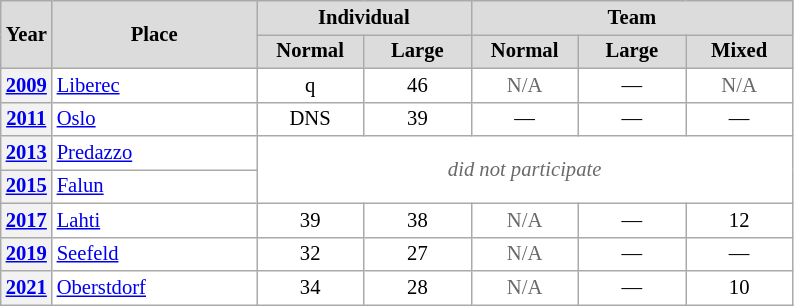<table class="wikitable plainrowheaders" style="background:#fff; font-size:86%; line-height:16px; border:gray solid 1px; border-collapse:collapse;">
<tr style="background:#ccc; text-align:center;">
<th scope="col" rowspan="2" style="background:#dcdcdc; width:25px;">Year</th>
<th scope="col" rowspan="2" style="background:#dcdcdc; width:130px;">Place</th>
<th scope="col" colspan="2" style="background:#dcdcdc; width:130px;">Individual</th>
<th scope="col" colspan="3" style="background:#dcdcdc; width:130px;">Team</th>
</tr>
<tr>
<th scope="col" style="background:#dcdcdc; width:65px;">Normal</th>
<th scope="col" style="background:#dcdcdc; width:65px;">Large</th>
<th scope="col" style="background:#dcdcdc; width:65px;">Normal</th>
<th scope="col" style="background:#dcdcdc; width:65px;">Large</th>
<th scope="col" style="background:#dcdcdc; width:65px;">Mixed</th>
</tr>
<tr>
<th scope=row align=center><a href='#'>2009</a></th>
<td align=left> <a href='#'>Liberec</a></td>
<td align=center>q</td>
<td align=center>46</td>
<td align=center style=color:#696969>N/A</td>
<td align=center>—</td>
<td align=center style=color:#696969>N/A</td>
</tr>
<tr>
<th scope=row align=center><a href='#'>2011</a></th>
<td align=left> <a href='#'>Oslo</a></td>
<td align=center>DNS</td>
<td align=center>39</td>
<td align=center>—</td>
<td align=center>—</td>
<td align=center>—</td>
</tr>
<tr>
<th scope=row align=center><a href='#'>2013</a></th>
<td> <a href='#'>Predazzo</a></td>
<td align=center colspan=5 rowspan=2 style=color:#696969><em>did not participate</em></td>
</tr>
<tr>
<th scope=row align=center><a href='#'>2015</a></th>
<td> <a href='#'>Falun</a></td>
</tr>
<tr>
<th scope=row align=center><a href='#'>2017</a></th>
<td align=left> <a href='#'>Lahti</a></td>
<td align=center>39</td>
<td align=center>38</td>
<td align=center style=color:#696969>N/A</td>
<td align=center>—</td>
<td align=center>12</td>
</tr>
<tr>
<th scope=row align=center><a href='#'>2019</a></th>
<td> <a href='#'>Seefeld</a></td>
<td align=center>32</td>
<td align=center>27</td>
<td align=center style=color:#696969>N/A</td>
<td align=center>—</td>
<td align=center>—</td>
</tr>
<tr>
<th scope=row align=center><a href='#'>2021</a></th>
<td> <a href='#'>Oberstdorf</a></td>
<td align=center>34</td>
<td align=center>28</td>
<td align=center style=color:#696969>N/A</td>
<td align=center>—</td>
<td align=center>10</td>
</tr>
</table>
